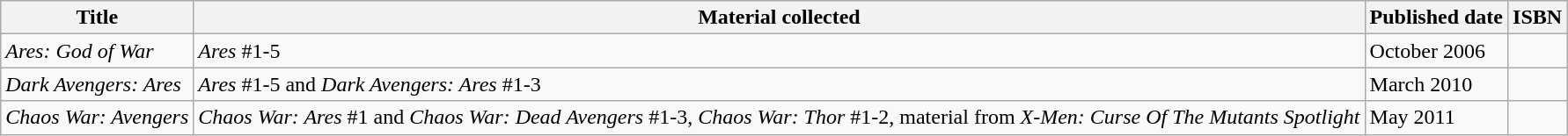<table class="wikitable">
<tr>
<th>Title</th>
<th>Material collected</th>
<th>Published date</th>
<th>ISBN</th>
</tr>
<tr>
<td><em>Ares: God of War</em></td>
<td><em>Ares</em> #1-5</td>
<td>October 2006</td>
<td></td>
</tr>
<tr>
<td><em>Dark Avengers: Ares</em></td>
<td><em>Ares</em> #1-5 and <em>Dark Avengers: Ares</em> #1-3</td>
<td>March 2010</td>
<td></td>
</tr>
<tr>
<td><em>Chaos War: Avengers</em></td>
<td><em>Chaos War: Ares</em> #1 and <em>Chaos War: Dead Avengers</em> #1-3, <em>Chaos War: Thor</em> #1-2, material from <em>X-Men: Curse Of The Mutants Spotlight</em></td>
<td>May 2011</td>
<td></td>
</tr>
</table>
